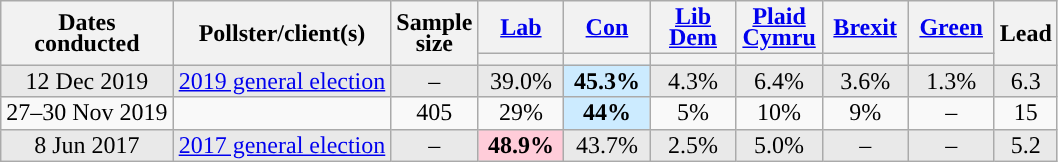<table class="wikitable sortable mw-datatable" style="text-align:center;line-height:14px;">
<tr>
<th rowspan="2">Dates<br>conducted</th>
<th rowspan="2">Pollster/client(s)</th>
<th rowspan="2" data-sort-type="number">Sample<br>size</th>
<th class="unsortable" style="width:50px;"><a href='#'>Lab</a></th>
<th class="unsortable" style="width:50px;"><a href='#'>Con</a></th>
<th class="unsortable" style="width:50px;"><a href='#'>Lib Dem</a></th>
<th class="unsortable" style="width:50px;"><a href='#'>Plaid Cymru</a></th>
<th class="unsortable" style="width:50px;"><a href='#'>Brexit</a></th>
<th class="unsortable" style="width:50px;"><a href='#'>Green</a></th>
<th rowspan="2" data-sort-type="number">Lead</th>
</tr>
<tr>
<th data-sort-type="number" style="background:"></th>
<th data-sort-type="number" style="background:"></th>
<th data-sort-type="number" style="background:"></th>
<th data-sort-type="number" style="background:"></th>
<th data-sort-type="number" style="background:"></th>
<th data-sort-type="number" style="background:"></th>
</tr>
<tr style="background:#E9E9E9;">
<td data-sort-value="2017-06-08">12 Dec 2019</td>
<td><a href='#'>2019 general election</a></td>
<td>–</td>
<td>39.0%</td>
<td style="background:#CCEBFF;"><strong>45.3%</strong></td>
<td>4.3%</td>
<td>6.4%</td>
<td>3.6%</td>
<td>1.3%</td>
<td style="background:">6.3</td>
</tr>
<tr>
<td data-sort-value="2019-12-12">27–30 Nov 2019</td>
<td></td>
<td>405</td>
<td>29%</td>
<td style="background:#CCEBFF;"><strong>44%</strong></td>
<td>5%</td>
<td>10%</td>
<td>9%</td>
<td>–</td>
<td style="background:">15</td>
</tr>
<tr style="background:#E9E9E9;">
<td data-sort-value="2017-06-08">8 Jun 2017</td>
<td><a href='#'>2017 general election</a></td>
<td>–</td>
<td style="background:#FFCCD9;"><strong>48.9%</strong></td>
<td>43.7%</td>
<td>2.5%</td>
<td>5.0%</td>
<td>–</td>
<td>–</td>
<td style="background:">5.2</td>
</tr>
</table>
